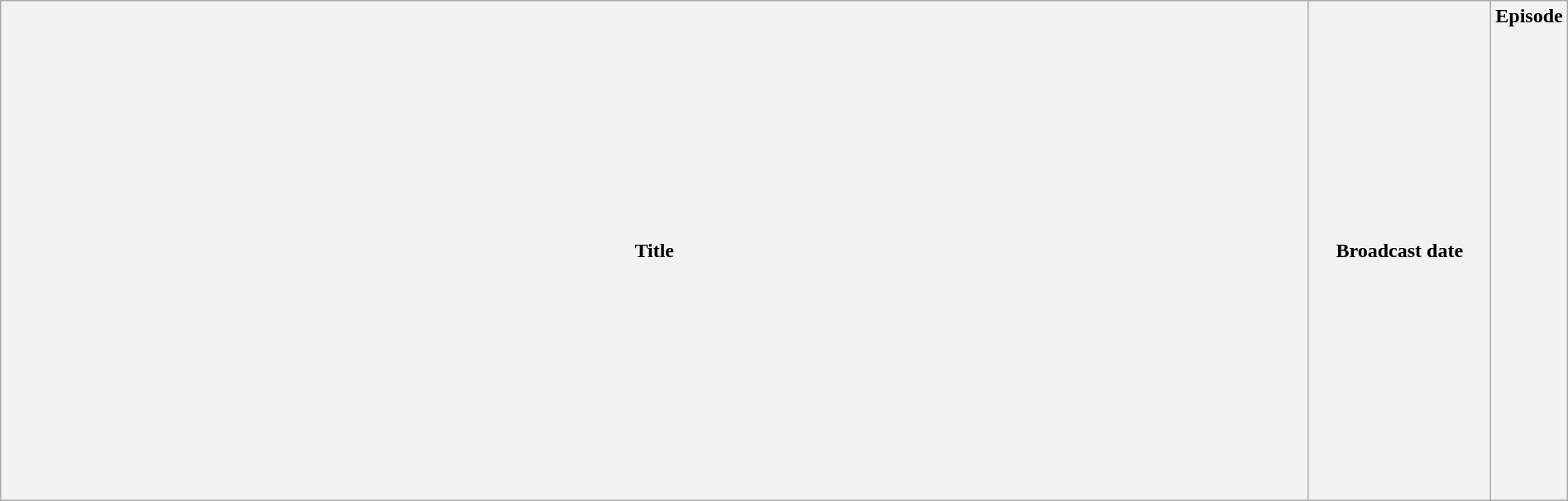<table class="wikitable plainrowheaders" style="width:100%; margin:auto;">
<tr>
<th>Title</th>
<th width="140">Broadcast date</th>
<th width="40">Episode<br><br><br><br><br><br><br><br><br><br><br><br><br><br><br><br><br><br><br><br><br><br></th>
</tr>
</table>
